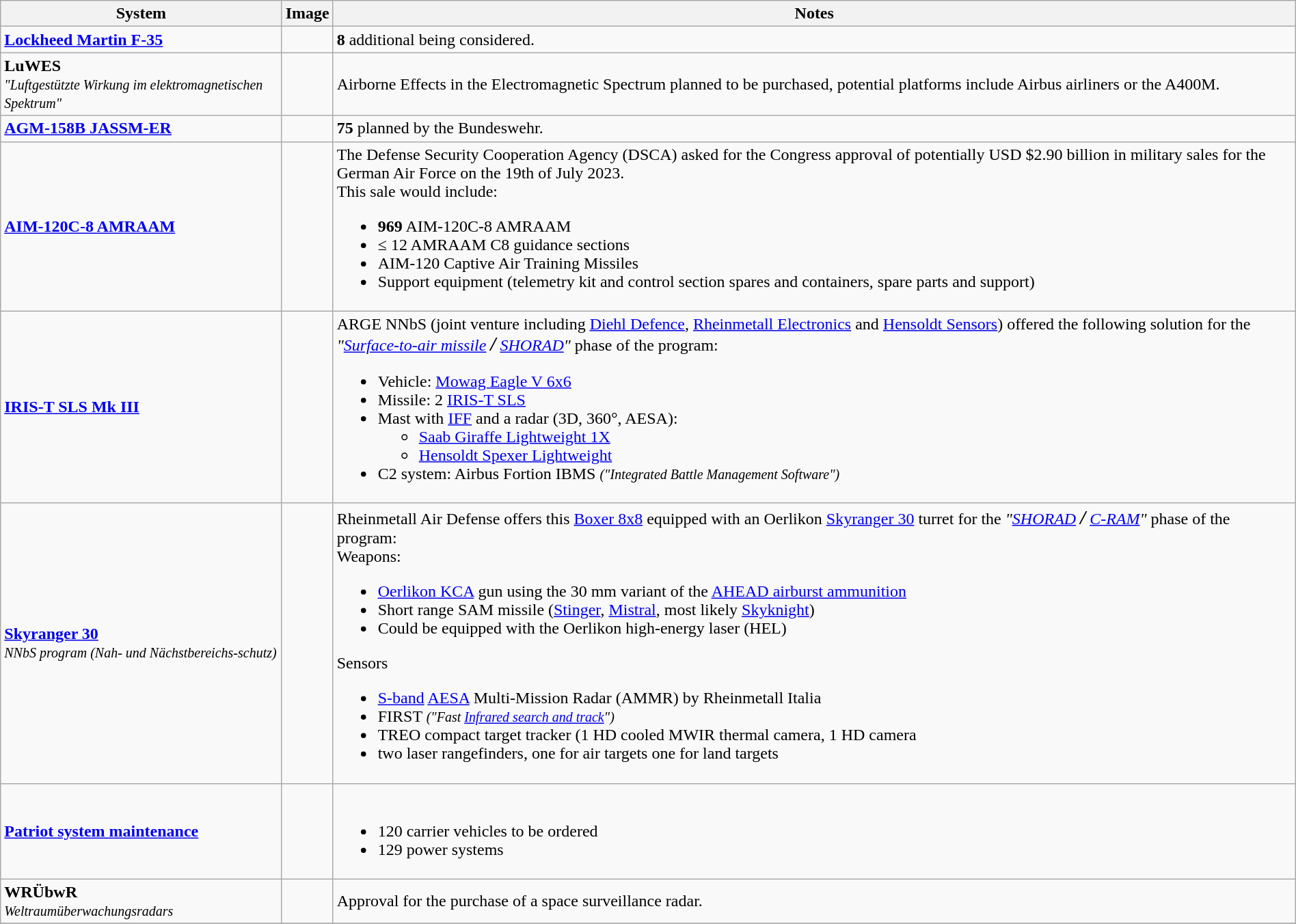<table class="wikitable" style="width:100%;">
<tr>
<th>System</th>
<th>Image</th>
<th>Notes</th>
</tr>
<tr>
<td><strong><a href='#'>Lockheed Martin F-35</a></strong></td>
<td></td>
<td><strong>8</strong> additional being considered.</td>
</tr>
<tr>
<td><strong>LuWES</strong><br><em><small>"Luftgestützte Wirkung im elektromagnetischen Spektrum"</small></em></td>
<td></td>
<td>Airborne Effects in the Electromagnetic Spectrum planned to be purchased, potential platforms include Airbus airliners or the A400M.</td>
</tr>
<tr>
<td><a href='#'><strong>AGM-158B JASSM-ER</strong></a></td>
<td></td>
<td><strong>75</strong> planned by the Bundeswehr.</td>
</tr>
<tr>
<td><a href='#'><strong>AIM-120C-8 AMRAAM</strong></a></td>
<td></td>
<td>The Defense Security Cooperation Agency (DSCA) asked for the Congress approval of potentially USD $2.90 billion in military sales for the German Air Force on the 19th of July 2023.<br>This sale would include:<ul><li><strong>969</strong> AIM-120C-8 AMRAAM</li><li>≤ 12 AMRAAM C8 guidance sections</li><li>AIM-120 Captive Air Training Missiles</li><li>Support equipment (telemetry kit and control section spares and containers, spare parts and support)</li></ul></td>
</tr>
<tr>
<td><a href='#'><strong>IRIS-T SLS Mk III</strong></a></td>
<td></td>
<td>ARGE NNbS (joint venture including <a href='#'>Diehl Defence</a>, <a href='#'>Rheinmetall Electronics</a> and <a href='#'>Hensoldt Sensors</a>) offered the following solution for the <em>"<a href='#'>Surface-to-air missile</a> <strong><big>/</big></strong> <a href='#'>SHORAD</a>"</em> phase of the program:<br><ul><li>Vehicle: <a href='#'>Mowag Eagle V 6x6</a></li><li>Missile: 2 <a href='#'>IRIS-T SLS</a></li><li>Mast with <a href='#'>IFF</a> and a radar (3D, 360°, AESA):<ul><li><a href='#'>Saab Giraffe Lightweight 1X</a></li><li><a href='#'>Hensoldt Spexer Lightweight</a></li></ul></li><li>C2 system: Airbus Fortion IBMS <em><small>("Integrated Battle Management Software")</small></em></li></ul></td>
</tr>
<tr>
<td><strong><a href='#'>Skyranger 30</a></strong><br><em><small>NNbS program (Nah- und Nächstbereichs-schutz)</small></em></td>
<td></td>
<td>Rheinmetall Air Defense offers this <a href='#'>Boxer 8x8</a> equipped with an Oerlikon <a href='#'>Skyranger 30</a> turret for the <em>"<a href='#'>SHORAD</a> <strong><big>/</big></strong> <a href='#'>C-RAM</a>"</em> phase of the program:<br>Weapons:<ul><li><a href='#'>Oerlikon KCA</a> gun using the 30 mm variant of the <a href='#'>AHEAD airburst ammunition</a></li><li>Short range SAM missile (<a href='#'>Stinger</a>, <a href='#'>Mistral</a>, most likely <a href='#'>Skyknight</a>)</li><li>Could be equipped with the Oerlikon high-energy laser (HEL)</li></ul>Sensors<ul><li><a href='#'>S-band</a> <a href='#'>AESA</a> Multi-Mission Radar (AMMR) by Rheinmetall Italia</li><li>FIRST <em><small>("Fast <a href='#'>Infrared search and track</a>")</small></em></li><li>TREO compact target tracker (1 HD cooled MWIR thermal camera, 1 HD camera</li><li>two laser rangefinders, one for air targets one for land targets</li></ul></td>
</tr>
<tr>
<td><a href='#'><strong>Patriot system maintenance</strong></a></td>
<td></td>
<td><br><ul><li>120 carrier vehicles to be ordered</li><li>129 power systems</li></ul></td>
</tr>
<tr>
<td><strong>WRÜbwR</strong><br><em><small>Weltraumüberwachungsradars</small></em></td>
<td></td>
<td>Approval for the purchase of a space surveillance radar.</td>
</tr>
<tr>
</tr>
</table>
